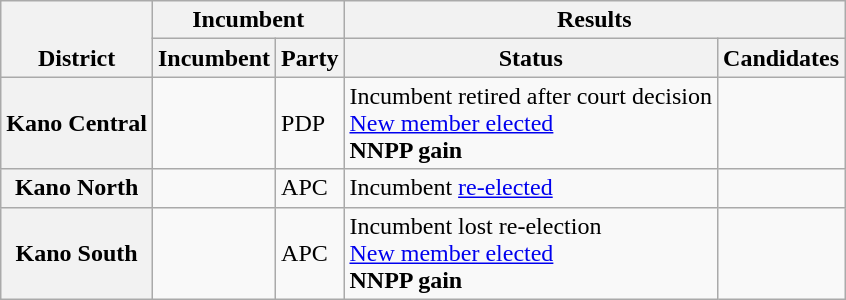<table class="wikitable sortable">
<tr valign=bottom>
<th rowspan=2>District</th>
<th colspan=2>Incumbent</th>
<th colspan=2>Results</th>
</tr>
<tr valign=bottom>
<th>Incumbent</th>
<th>Party</th>
<th>Status</th>
<th>Candidates</th>
</tr>
<tr>
<th>Kano Central</th>
<td></td>
<td>PDP</td>
<td>Incumbent retired after court decision<br><a href='#'>New member elected</a><br><strong>NNPP gain</strong></td>
<td nowrap></td>
</tr>
<tr>
<th>Kano North</th>
<td></td>
<td>APC</td>
<td>Incumbent <a href='#'>re-elected</a></td>
<td nowrap></td>
</tr>
<tr>
<th>Kano South</th>
<td></td>
<td>APC</td>
<td>Incumbent lost re-election<br><a href='#'>New member elected</a><br><strong>NNPP gain</strong></td>
<td nowrap></td>
</tr>
</table>
